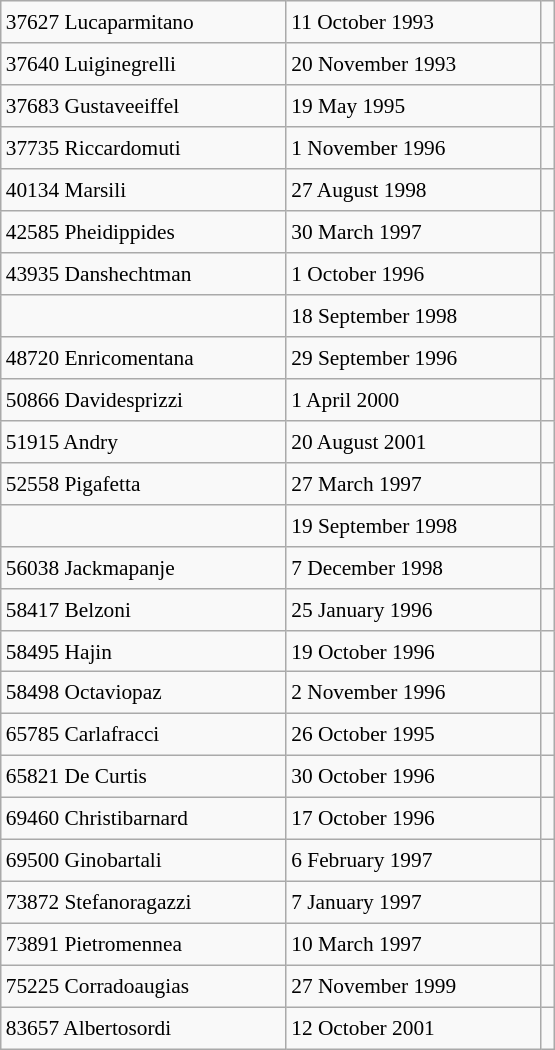<table class="wikitable" style="font-size: 89%; float: left; width: 26em; margin-right: 1em; height: 700px">
<tr>
<td>37627 Lucaparmitano</td>
<td>11 October 1993</td>
<td></td>
</tr>
<tr>
<td>37640 Luiginegrelli</td>
<td>20 November 1993</td>
<td></td>
</tr>
<tr>
<td>37683 Gustaveeiffel</td>
<td>19 May 1995</td>
<td></td>
</tr>
<tr>
<td>37735 Riccardomuti</td>
<td>1 November 1996</td>
<td></td>
</tr>
<tr>
<td>40134 Marsili</td>
<td>27 August 1998</td>
<td></td>
</tr>
<tr>
<td>42585 Pheidippides</td>
<td>30 March 1997</td>
<td></td>
</tr>
<tr>
<td>43935 Danshechtman</td>
<td>1 October 1996</td>
<td></td>
</tr>
<tr>
<td></td>
<td>18 September 1998</td>
<td></td>
</tr>
<tr>
<td>48720 Enricomentana</td>
<td>29 September 1996</td>
<td></td>
</tr>
<tr>
<td>50866 Davidesprizzi</td>
<td>1 April 2000</td>
<td></td>
</tr>
<tr>
<td>51915 Andry</td>
<td>20 August 2001</td>
<td></td>
</tr>
<tr>
<td>52558 Pigafetta</td>
<td>27 March 1997</td>
<td></td>
</tr>
<tr>
<td></td>
<td>19 September 1998</td>
<td></td>
</tr>
<tr>
<td>56038 Jackmapanje</td>
<td>7 December 1998</td>
<td></td>
</tr>
<tr>
<td>58417 Belzoni</td>
<td>25 January 1996</td>
<td></td>
</tr>
<tr>
<td>58495 Hajin</td>
<td>19 October 1996</td>
<td></td>
</tr>
<tr>
<td>58498 Octaviopaz</td>
<td>2 November 1996</td>
<td></td>
</tr>
<tr>
<td>65785 Carlafracci</td>
<td>26 October 1995</td>
<td></td>
</tr>
<tr>
<td>65821 De Curtis</td>
<td>30 October 1996</td>
<td></td>
</tr>
<tr>
<td>69460 Christibarnard</td>
<td>17 October 1996</td>
<td></td>
</tr>
<tr>
<td>69500 Ginobartali</td>
<td>6 February 1997</td>
<td></td>
</tr>
<tr>
<td>73872 Stefanoragazzi</td>
<td>7 January 1997</td>
<td></td>
</tr>
<tr>
<td>73891 Pietromennea</td>
<td>10 March 1997</td>
<td></td>
</tr>
<tr>
<td>75225 Corradoaugias</td>
<td>27 November 1999</td>
<td></td>
</tr>
<tr>
<td>83657 Albertosordi</td>
<td>12 October 2001</td>
<td></td>
</tr>
</table>
